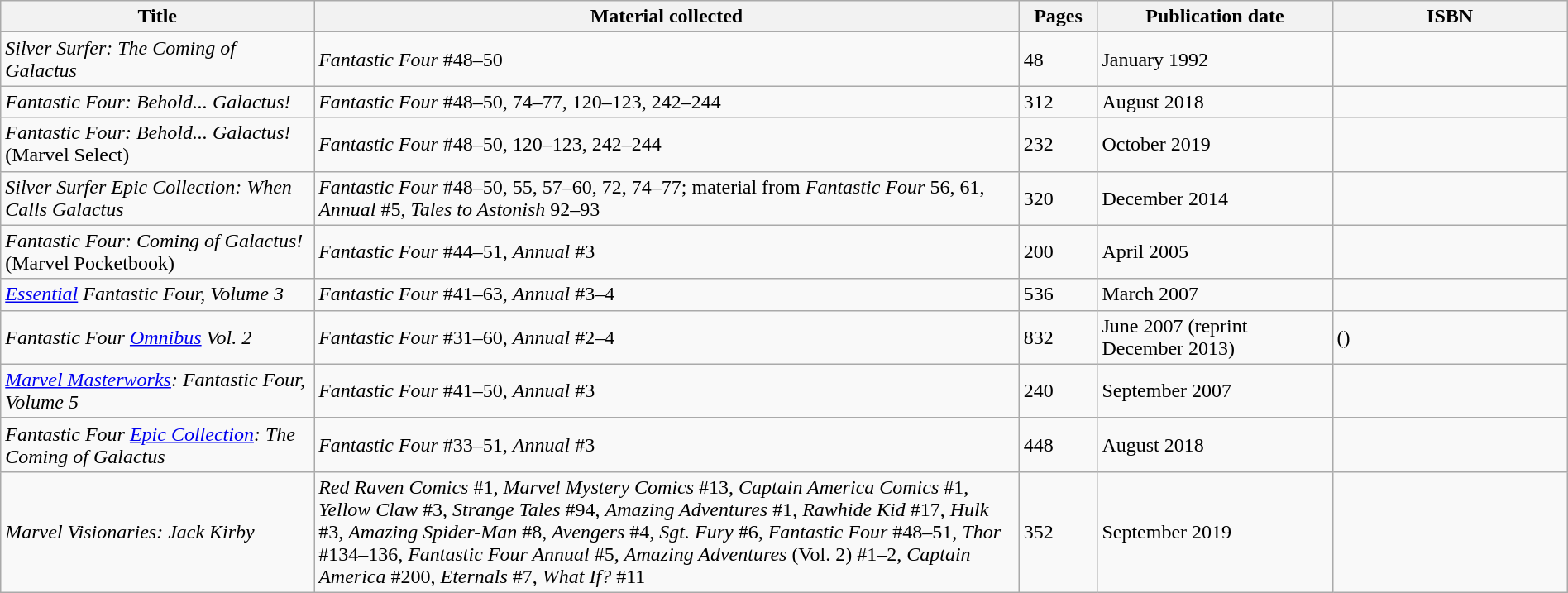<table class="wikitable sortable" width="100%">
<tr>
<th scope="col " width=20%>Title</th>
<th scope="col " class="unsortable" width=45%>Material collected</th>
<th scope="col " width=5%>Pages</th>
<th scope="col " width=15%>Publication date</th>
<th scope="col " class="unsortable" width=15%>ISBN</th>
</tr>
<tr>
<td><em>Silver Surfer: The Coming of Galactus</em></td>
<td><em>Fantastic Four</em> #48–50</td>
<td>48</td>
<td data-sort-value="1992-01">January 1992</td>
<td></td>
</tr>
<tr>
<td><em>Fantastic Four: Behold... Galactus!</em></td>
<td><em>Fantastic Four</em> #48–50, 74–77, 120–123, 242–244</td>
<td>312</td>
<td data-sort-value="2018-08">August 2018</td>
<td></td>
</tr>
<tr>
<td><em>Fantastic Four: Behold... Galactus!</em> (Marvel Select)</td>
<td><em>Fantastic Four</em> #48–50, 120–123, 242–244</td>
<td>232</td>
<td data-sort-value="2019-10">October 2019</td>
<td></td>
</tr>
<tr>
<td><em>Silver Surfer Epic Collection: When Calls Galactus</em></td>
<td><em>Fantastic Four</em> #48–50, 55, 57–60, 72, 74–77; material from  <em>Fantastic Four</em> 56, 61, <em>Annual</em> #5, <em>Tales to Astonish</em> 92–93</td>
<td>320</td>
<td data-sort-value="2014-12">December 2014</td>
<td></td>
</tr>
<tr>
<td><em>Fantastic Four: Coming of Galactus!</em> (Marvel Pocketbook)</td>
<td><em>Fantastic Four</em> #44–51, <em>Annual</em> #3</td>
<td>200</td>
<td data-sort-value="2005-04">April 2005</td>
<td></td>
</tr>
<tr>
<td><em><a href='#'>Essential</a> Fantastic Four, Volume 3</em></td>
<td><em>Fantastic Four</em> #41–63, <em>Annual</em> #3–4</td>
<td>536</td>
<td data-sort-value="2007-03">March 2007</td>
<td></td>
</tr>
<tr>
<td><em>Fantastic Four <a href='#'>Omnibus</a> Vol. 2</em></td>
<td><em>Fantastic Four</em> #31–60, <em>Annual</em> #2–4</td>
<td>832</td>
<td data-sort-value="2007-06">June 2007 (reprint December 2013)</td>
<td> ()</td>
</tr>
<tr>
<td><em><a href='#'>Marvel Masterworks</a>: Fantastic Four, Volume 5</em></td>
<td><em>Fantastic Four</em> #41–50, <em>Annual</em> #3</td>
<td>240</td>
<td data-sort-value="2007-09">September 2007</td>
<td></td>
</tr>
<tr>
<td><em>Fantastic Four <a href='#'>Epic Collection</a>: The Coming of Galactus</em></td>
<td><em>Fantastic Four</em> #33–51, <em>Annual</em> #3</td>
<td>448</td>
<td data-sort-value="2018-08">August 2018</td>
<td></td>
</tr>
<tr>
<td><em>Marvel Visionaries: Jack Kirby</em></td>
<td><em>Red Raven Comics</em> #1, <em>Marvel Mystery Comics</em> #13, <em>Captain America Comics</em> #1, <em>Yellow Claw</em> #3, <em>Strange Tales</em> #94, <em>Amazing Adventures</em> #1, <em>Rawhide Kid</em> #17, <em>Hulk</em> #3, <em>Amazing Spider-Man</em> #8, <em>Avengers</em> #4, <em>Sgt. Fury</em> #6, <em>Fantastic Four</em> #48–51, <em>Thor</em> #134–136, <em>Fantastic Four Annual</em> #5, <em>Amazing Adventures</em> (Vol. 2) #1–2, <em>Captain America</em> #200, <em>Eternals</em> #7, <em>What If?</em> #11</td>
<td>352</td>
<td data-sort-value="2019-09">September 2019</td>
<td></td>
</tr>
</table>
